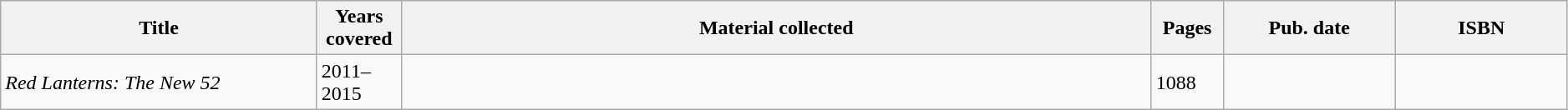<table class="wikitable sortable" width=99%>
<tr>
<th width="245px">Title</th>
<th width="60px">Years covered</th>
<th class="unsortable">Material collected</th>
<th width="50px">Pages</th>
<th width="130px">Pub. date</th>
<th class="unsortable" width="130px">ISBN</th>
</tr>
<tr>
<td><em>Red Lanterns: The New 52</em></td>
<td>2011–2015</td>
<td></td>
<td>1088</td>
<td></td>
<td></td>
</tr>
</table>
